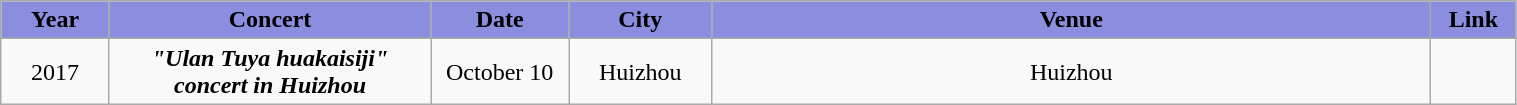<table class="wikitable sortable mw-collapsible" width="80%" style="text-align:center">
<tr align="center" style="background:#8B8EDE">
<td style="width:2%"><strong>Year</strong></td>
<td style="width:8%"><strong>Concert</strong></td>
<td style="width:2%"><strong>Date</strong></td>
<td style="width:2%"><strong>City</strong></td>
<td style="width:18%"><strong>Venue</strong></td>
<td style="width:1%"><strong>Link</strong></td>
</tr>
<tr>
<td rowspan="2">2017</td>
<td rowspan="2"><strong><em>"Ulan Tuya huakaisiji" concert in Huizhou</em></strong></td>
<td>October 10</td>
<td>Huizhou</td>
<td>Huizhou</td>
<td></td>
</tr>
</table>
